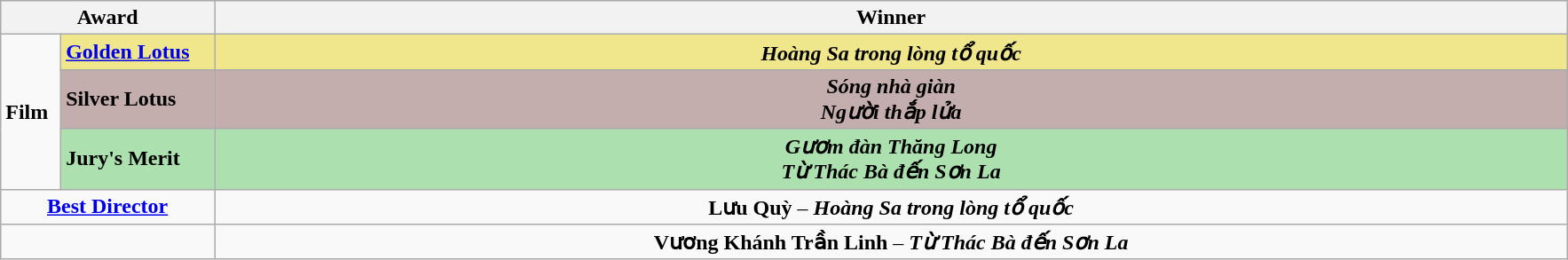<table class=wikitable>
<tr>
<th width="12%" colspan="2">Award</th>
<th width="76%">Winner</th>
</tr>
<tr>
<td rowspan="3"><strong>Film</strong></td>
<td style="background:#F0E68C"><strong><a href='#'>Golden Lotus</a></strong></td>
<td style="background:#F0E68C" align=center><strong><em>Hoàng Sa trong lòng tổ quốc</em></strong></td>
</tr>
<tr>
<td style="background:#C4AEAD"><strong>Silver Lotus</strong></td>
<td style="background:#C4AEAD" align=center><strong><em>Sóng nhà giàn</em></strong><br><strong><em>Người thắp lửa</em></strong></td>
</tr>
<tr>
<td style="background:#ACE1AF"><strong>Jury's Merit</strong></td>
<td style="background:#ACE1AF" align=center><strong><em>Gươm đàn Thăng Long</em></strong><br><strong><em>Từ Thác Bà đến Sơn La</em></strong></td>
</tr>
<tr>
<td colspan="2" align=center><strong><a href='#'>Best Director</a></strong></td>
<td align=center><strong>Lưu Quỳ</strong> – <strong><em>Hoàng Sa trong lòng tổ quốc</em></strong></td>
</tr>
<tr>
<td colspan="2" align=center><strong></strong></td>
<td align=center><strong>Vương Khánh Trần Linh</strong> – <strong><em>Từ Thác Bà đến Sơn La</em></strong></td>
</tr>
</table>
